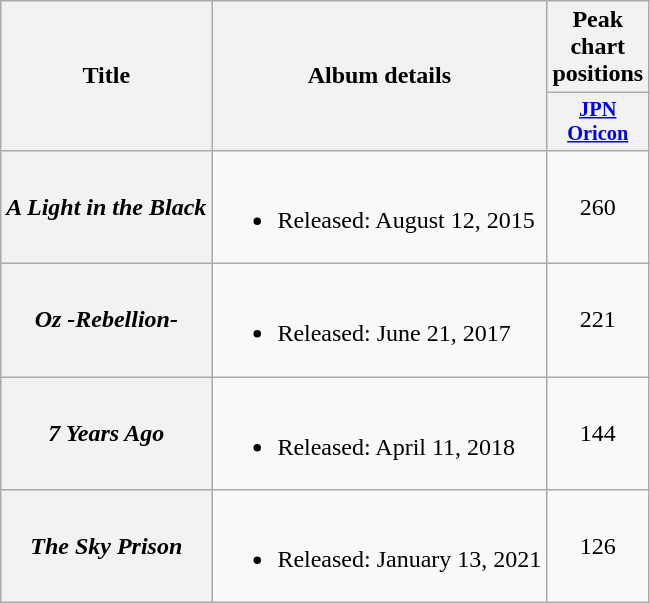<table class="wikitable plainrowheaders">
<tr>
<th scope="col" rowspan="2">Title</th>
<th scope="col" rowspan="2">Album details</th>
<th scope="col">Peak chart positions</th>
</tr>
<tr>
<th scope="col" style="width:4em;font-size:85%"><a href='#'>JPN<br>Oricon</a><br></th>
</tr>
<tr>
<th scope="row"><em>A Light in the Black</em></th>
<td><br><ul><li>Released: August 12, 2015</li></ul></td>
<td align="center">260</td>
</tr>
<tr>
<th scope="row"><em>Oz -Rebellion-</em></th>
<td><br><ul><li>Released: June 21, 2017</li></ul></td>
<td align="center">221</td>
</tr>
<tr>
<th scope="row"><em>7 Years Ago</em></th>
<td><br><ul><li>Released: April 11, 2018</li></ul></td>
<td align="center">144</td>
</tr>
<tr>
<th scope="row"><em>The Sky Prison</em></th>
<td><br><ul><li>Released: January 13, 2021</li></ul></td>
<td align="center">126</td>
</tr>
</table>
